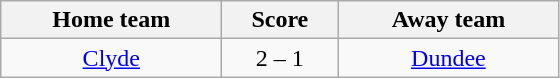<table class="wikitable" style="text-align: center">
<tr>
<th width=140>Home team</th>
<th width=70>Score</th>
<th width=140>Away team</th>
</tr>
<tr>
<td><a href='#'>Clyde</a></td>
<td>2 – 1</td>
<td><a href='#'>Dundee</a></td>
</tr>
</table>
